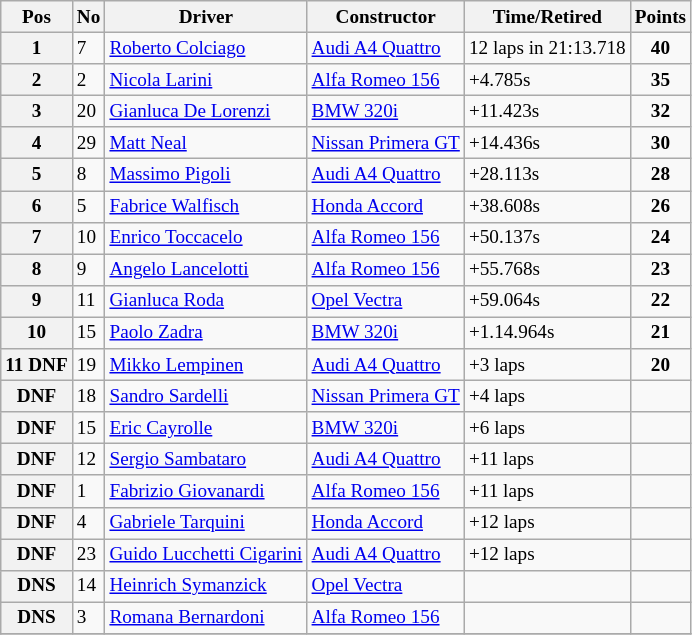<table class="wikitable" style="font-size: 80%;">
<tr>
<th>Pos</th>
<th>No</th>
<th>Driver</th>
<th>Constructor</th>
<th>Time/Retired</th>
<th>Points</th>
</tr>
<tr>
<th>1</th>
<td>7</td>
<td> <a href='#'>Roberto Colciago</a></td>
<td><a href='#'>Audi A4 Quattro</a></td>
<td>12 laps in 21:13.718</td>
<td style="text-align:center"><strong>40</strong></td>
</tr>
<tr>
<th>2</th>
<td>2</td>
<td> <a href='#'>Nicola Larini</a></td>
<td><a href='#'>Alfa Romeo 156</a></td>
<td>+4.785s</td>
<td style="text-align:center"><strong>35</strong></td>
</tr>
<tr>
<th>3</th>
<td>20</td>
<td> <a href='#'>Gianluca De Lorenzi</a></td>
<td><a href='#'>BMW 320i</a></td>
<td>+11.423s</td>
<td style="text-align:center"><strong>32</strong></td>
</tr>
<tr>
<th>4</th>
<td>29</td>
<td> <a href='#'>Matt Neal</a></td>
<td><a href='#'>Nissan Primera GT</a></td>
<td>+14.436s</td>
<td style="text-align:center"><strong>30</strong></td>
</tr>
<tr>
<th>5</th>
<td>8</td>
<td> <a href='#'>Massimo Pigoli</a></td>
<td><a href='#'>Audi A4 Quattro</a></td>
<td>+28.113s</td>
<td style="text-align:center"><strong>28</strong></td>
</tr>
<tr>
<th>6</th>
<td>5</td>
<td> <a href='#'>Fabrice Walfisch</a></td>
<td><a href='#'>Honda Accord</a></td>
<td>+38.608s</td>
<td style="text-align:center"><strong>26</strong></td>
</tr>
<tr>
<th>7</th>
<td>10</td>
<td> <a href='#'>Enrico Toccacelo</a></td>
<td><a href='#'>Alfa Romeo 156</a></td>
<td>+50.137s</td>
<td style="text-align:center"><strong>24</strong></td>
</tr>
<tr>
<th>8</th>
<td>9</td>
<td> <a href='#'>Angelo Lancelotti</a></td>
<td><a href='#'>Alfa Romeo 156</a></td>
<td>+55.768s</td>
<td style="text-align:center"><strong>23</strong></td>
</tr>
<tr>
<th>9</th>
<td>11</td>
<td> <a href='#'>Gianluca Roda</a></td>
<td><a href='#'>Opel Vectra</a></td>
<td>+59.064s</td>
<td style="text-align:center"><strong>22</strong></td>
</tr>
<tr>
<th>10</th>
<td>15</td>
<td> <a href='#'>Paolo Zadra</a></td>
<td><a href='#'>BMW 320i</a></td>
<td>+1.14.964s</td>
<td style="text-align:center"><strong>21</strong></td>
</tr>
<tr>
<th>11 DNF</th>
<td>19</td>
<td> <a href='#'>Mikko Lempinen</a></td>
<td><a href='#'>Audi A4 Quattro</a></td>
<td>+3 laps</td>
<td style="text-align:center"><strong>20</strong></td>
</tr>
<tr>
<th>DNF</th>
<td>18</td>
<td> <a href='#'>Sandro Sardelli</a></td>
<td><a href='#'>Nissan Primera GT</a></td>
<td>+4 laps</td>
<td></td>
</tr>
<tr>
<th>DNF</th>
<td>15</td>
<td> <a href='#'>Eric Cayrolle</a></td>
<td><a href='#'>BMW 320i</a></td>
<td>+6 laps</td>
<td></td>
</tr>
<tr>
<th>DNF</th>
<td>12</td>
<td> <a href='#'>Sergio Sambataro</a></td>
<td><a href='#'>Audi A4 Quattro</a></td>
<td>+11 laps</td>
<td></td>
</tr>
<tr>
<th>DNF</th>
<td>1</td>
<td> <a href='#'>Fabrizio Giovanardi</a></td>
<td><a href='#'>Alfa Romeo 156</a></td>
<td>+11 laps</td>
<td></td>
</tr>
<tr>
<th>DNF</th>
<td>4</td>
<td> <a href='#'>Gabriele Tarquini</a></td>
<td><a href='#'>Honda Accord</a></td>
<td>+12 laps</td>
<td></td>
</tr>
<tr>
<th>DNF</th>
<td>23</td>
<td> <a href='#'>Guido Lucchetti Cigarini</a></td>
<td><a href='#'>Audi A4 Quattro</a></td>
<td>+12 laps</td>
<td></td>
</tr>
<tr>
<th>DNS</th>
<td>14</td>
<td> <a href='#'>Heinrich Symanzick</a></td>
<td><a href='#'>Opel Vectra</a></td>
<td></td>
<td></td>
</tr>
<tr>
<th>DNS</th>
<td>3</td>
<td> <a href='#'>Romana Bernardoni</a></td>
<td><a href='#'>Alfa Romeo 156</a></td>
<td></td>
<td></td>
</tr>
<tr>
</tr>
</table>
